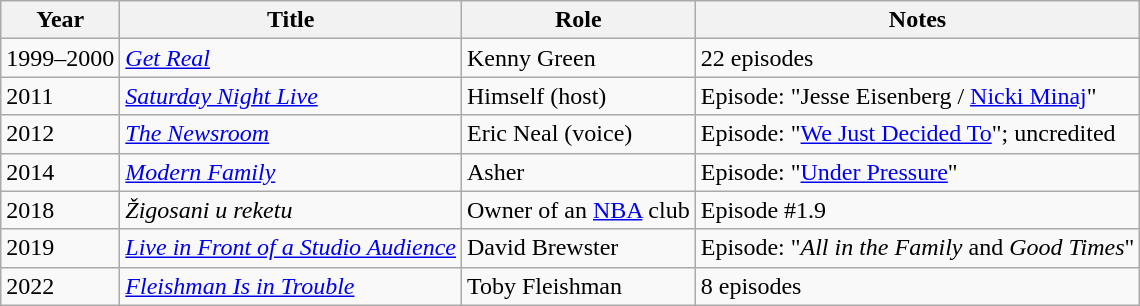<table class="wikitable sortable">
<tr>
<th>Year</th>
<th>Title</th>
<th>Role</th>
<th class="unsortable">Notes</th>
</tr>
<tr>
<td>1999–2000</td>
<td><em><a href='#'>Get Real</a></em></td>
<td>Kenny Green</td>
<td>22 episodes</td>
</tr>
<tr>
<td>2011</td>
<td><em><a href='#'>Saturday Night Live</a></em></td>
<td>Himself (host)</td>
<td>Episode: "Jesse Eisenberg / <a href='#'>Nicki Minaj</a>"</td>
</tr>
<tr>
<td>2012</td>
<td><em><a href='#'>The Newsroom</a></em></td>
<td>Eric Neal (voice)</td>
<td>Episode: "<a href='#'>We Just Decided To</a>"; uncredited</td>
</tr>
<tr>
<td>2014</td>
<td><em><a href='#'>Modern Family</a></em></td>
<td>Asher</td>
<td>Episode: "<a href='#'>Under Pressure</a>"</td>
</tr>
<tr>
<td>2018</td>
<td><em>Žigosani u reketu</em></td>
<td>Owner of an <a href='#'>NBA</a> club</td>
<td>Episode #1.9</td>
</tr>
<tr>
<td>2019</td>
<td><em><a href='#'>Live in Front of a Studio Audience</a></em></td>
<td>David Brewster</td>
<td>Episode: "<em>All in the Family</em> and <em>Good Times</em>"</td>
</tr>
<tr>
<td>2022</td>
<td><em><a href='#'>Fleishman Is in Trouble</a></em></td>
<td>Toby Fleishman</td>
<td>8 episodes</td>
</tr>
</table>
